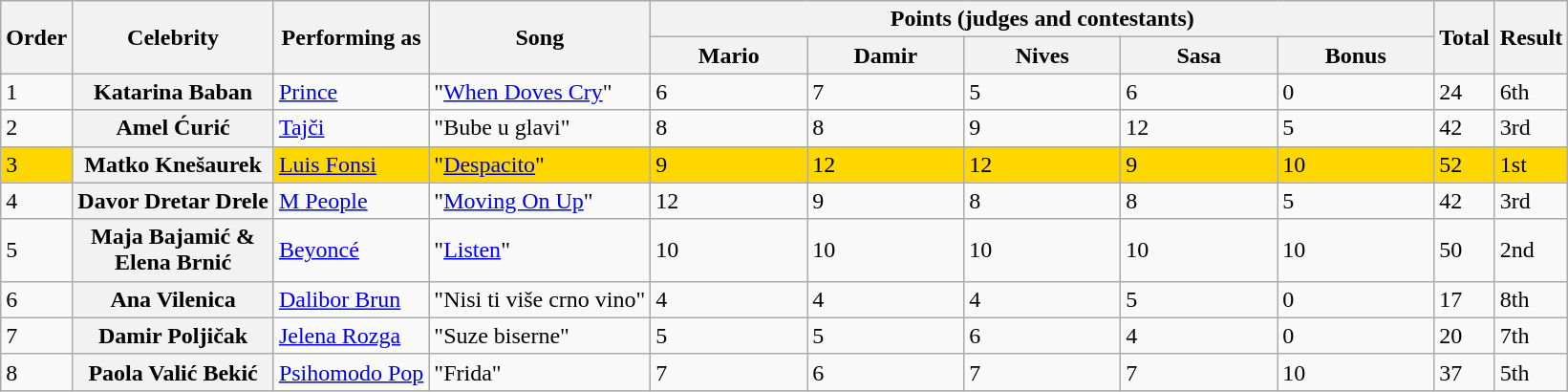<table class=wikitable>
<tr>
<th rowspan="2">Order</th>
<th rowspan="2">Celebrity</th>
<th rowspan="2">Performing as</th>
<th rowspan="2">Song</th>
<th colspan="5" style="width:50%;">Points (judges and contestants)</th>
<th rowspan="2">Total</th>
<th rowspan="2">Result</th>
</tr>
<tr>
<th style="width:10%;">Mario</th>
<th style="width:10%;">Damir</th>
<th style="width:10%;">Nives</th>
<th style="width:10%;">Sasa</th>
<th style="width:10%;">Bonus</th>
</tr>
<tr>
<td>1</td>
<th scope="row">Katarina Baban</th>
<td><a href='#'>Prince</a></td>
<td>"<a href='#'>When Doves Cry</a>"</td>
<td>6</td>
<td>7</td>
<td>5</td>
<td>6</td>
<td>0</td>
<td>24</td>
<td>6th</td>
</tr>
<tr>
<td>2</td>
<th scope="row">Amel Ćurić</th>
<td><a href='#'>Tajči</a></td>
<td>"Bube u glavi"</td>
<td>8</td>
<td>8</td>
<td>9</td>
<td>12</td>
<td>5</td>
<td>42</td>
<td>3rd</td>
</tr>
<tr style="background:gold;">
<td>3</td>
<th scope="row">Matko Knešaurek</th>
<td><a href='#'>Luis Fonsi</a></td>
<td>"<a href='#'>Despacito</a>"</td>
<td>9</td>
<td>12</td>
<td>12</td>
<td>9</td>
<td>10</td>
<td>52</td>
<td>1st</td>
</tr>
<tr>
<td>4</td>
<th scope="row">Davor Dretar Drele</th>
<td><a href='#'>M People</a></td>
<td>"<a href='#'>Moving On Up</a>"</td>
<td>12</td>
<td>9</td>
<td>8</td>
<td>8</td>
<td>5</td>
<td>42</td>
<td>3rd</td>
</tr>
<tr>
<td>5</td>
<th scope="row">Maja Bajamić &<br>Elena Brnić</th>
<td><a href='#'>Beyoncé</a></td>
<td>"<a href='#'>Listen</a>"</td>
<td>10</td>
<td>10</td>
<td>10</td>
<td>10</td>
<td>10</td>
<td>50</td>
<td>2nd</td>
</tr>
<tr>
<td>6</td>
<th scope="row">Ana Vilenica</th>
<td><a href='#'>Dalibor Brun</a></td>
<td>"Nisi ti više crno vino"</td>
<td>4</td>
<td>4</td>
<td>4</td>
<td>5</td>
<td>0</td>
<td>17</td>
<td>8th</td>
</tr>
<tr>
<td>7</td>
<th scope="row">Damir Poljičak</th>
<td><a href='#'>Jelena Rozga</a></td>
<td>"Suze biserne"</td>
<td>5</td>
<td>5</td>
<td>6</td>
<td>4</td>
<td>0</td>
<td>20</td>
<td>7th</td>
</tr>
<tr>
<td>8</td>
<th scope="row">Paola Valić Bekić</th>
<td><a href='#'>Psihomodo Pop</a></td>
<td>"Frida"</td>
<td>7</td>
<td>6</td>
<td>7</td>
<td>7</td>
<td>10</td>
<td>37</td>
<td>5th</td>
</tr>
</table>
